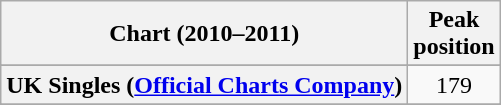<table class="wikitable sortable plainrowheaders" style="text-align:center;">
<tr>
<th>Chart (2010–2011)</th>
<th>Peak <br> position</th>
</tr>
<tr>
</tr>
<tr>
<th scope="row">UK Singles (<a href='#'>Official Charts Company</a>)</th>
<td>179</td>
</tr>
<tr>
</tr>
<tr>
</tr>
</table>
